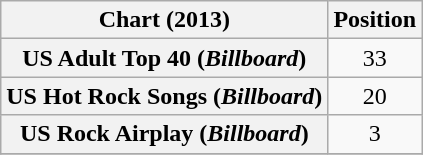<table class="wikitable plainrowheaders sortable" style="text-align:center;">
<tr>
<th>Chart (2013)</th>
<th>Position</th>
</tr>
<tr>
<th scope="row">US Adult Top 40 (<em>Billboard</em>)</th>
<td style="text-align:center;">33</td>
</tr>
<tr>
<th scope="row">US Hot Rock Songs (<em>Billboard</em>)</th>
<td style="text-align:center;">20</td>
</tr>
<tr>
<th scope="row">US Rock Airplay (<em>Billboard</em>)</th>
<td style="text-align:center;">3</td>
</tr>
<tr>
</tr>
</table>
